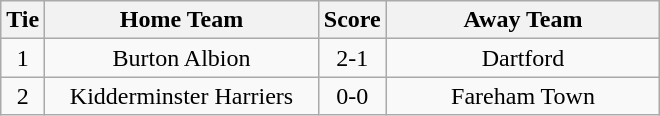<table class="wikitable" style="text-align:center;">
<tr>
<th width=20>Tie</th>
<th width=175>Home Team</th>
<th width=20>Score</th>
<th width=175>Away Team</th>
</tr>
<tr>
<td>1</td>
<td>Burton Albion</td>
<td>2-1</td>
<td>Dartford</td>
</tr>
<tr>
<td>2</td>
<td>Kidderminster Harriers</td>
<td>0-0</td>
<td>Fareham Town</td>
</tr>
</table>
